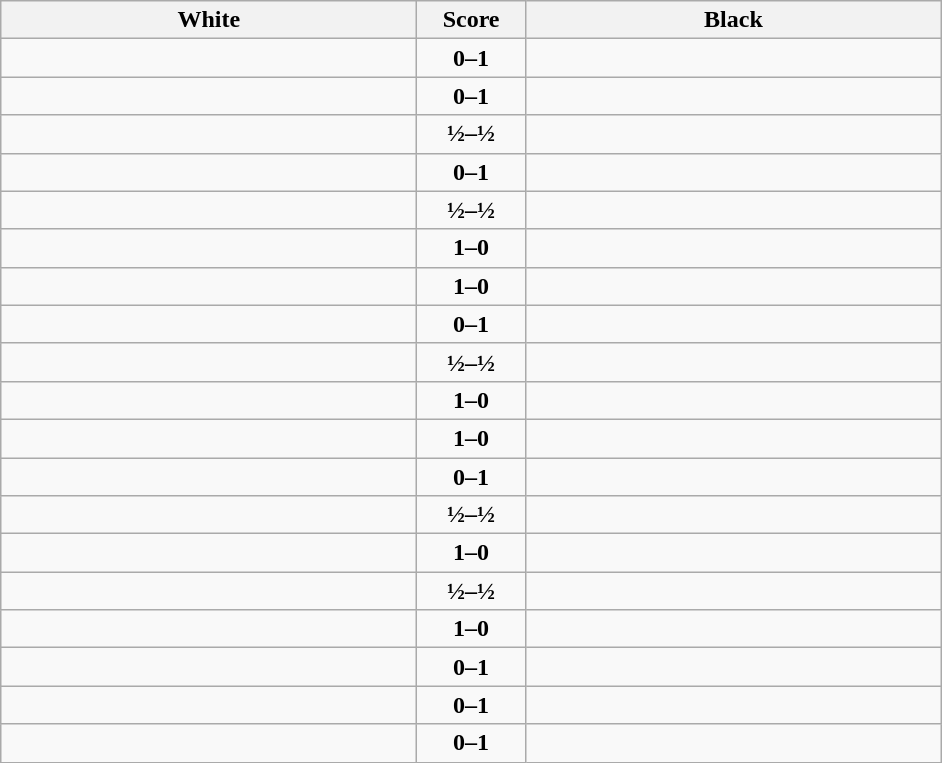<table class="wikitable" style="text-align: center;">
<tr>
<th align="right" width="270">White</th>
<th width="65">Score</th>
<th align="left" width="270">Black</th>
</tr>
<tr>
<td align=left></td>
<td align=center><strong>0–1</strong></td>
<td align=left><strong></strong></td>
</tr>
<tr>
<td align=left></td>
<td align=center><strong>0–1</strong></td>
<td align=left><strong></strong></td>
</tr>
<tr>
<td align=left></td>
<td align=center><strong>½–½</strong></td>
<td align=left></td>
</tr>
<tr>
<td align=left></td>
<td align=center><strong>0–1</strong></td>
<td align=left><strong></strong></td>
</tr>
<tr>
<td align=left></td>
<td align=center><strong>½–½</strong></td>
<td align=left></td>
</tr>
<tr>
<td align=left><strong></strong></td>
<td align=center><strong>1–0</strong></td>
<td align=left></td>
</tr>
<tr>
<td align=left><strong></strong></td>
<td align=center><strong>1–0</strong></td>
<td align=left></td>
</tr>
<tr>
<td align=left></td>
<td align=center><strong>0–1</strong></td>
<td align=left><strong></strong></td>
</tr>
<tr>
<td align=left></td>
<td align=center><strong>½–½</strong></td>
<td align=left></td>
</tr>
<tr>
<td align=left><strong></strong></td>
<td align=center><strong>1–0</strong></td>
<td align=left></td>
</tr>
<tr>
<td align=left><strong></strong></td>
<td align=center><strong>1–0</strong></td>
<td align=left></td>
</tr>
<tr>
<td align=left></td>
<td align=center><strong>0–1</strong></td>
<td align=left><strong></strong></td>
</tr>
<tr>
<td align=left></td>
<td align=center><strong>½–½</strong></td>
<td align=left></td>
</tr>
<tr>
<td align=left><strong></strong></td>
<td align=center><strong>1–0</strong></td>
<td align=left></td>
</tr>
<tr>
<td align=left></td>
<td align=center><strong>½–½</strong></td>
<td align=left></td>
</tr>
<tr>
<td align=left><strong></strong></td>
<td align=center><strong>1–0</strong></td>
<td align=left></td>
</tr>
<tr>
<td align=left></td>
<td align=center><strong>0–1</strong></td>
<td align=left><strong></strong></td>
</tr>
<tr>
<td align=left></td>
<td align=center><strong>0–1</strong></td>
<td align=left><strong></strong></td>
</tr>
<tr>
<td align=left></td>
<td align=center><strong>0–1</strong></td>
<td align=left><strong></strong></td>
</tr>
</table>
